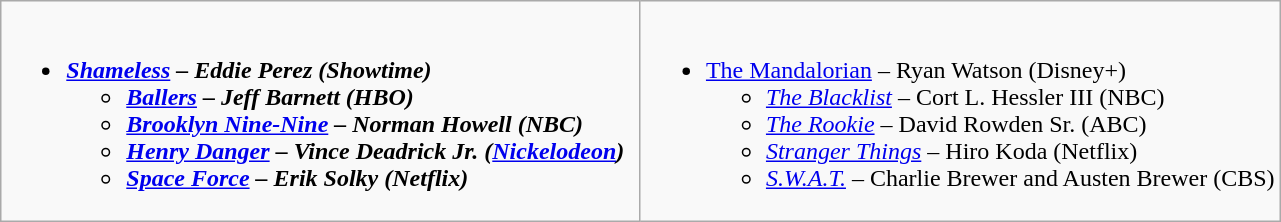<table class="wikitable">
<tr>
<td style="vertical-align:top;" width="50%"><br><ul><li><strong><em><a href='#'>Shameless</a><em> – Eddie Perez (Showtime)<strong><ul><li></em><a href='#'>Ballers</a><em> – Jeff Barnett (HBO)</li><li></em><a href='#'>Brooklyn Nine-Nine</a><em> – Norman Howell (NBC)</li><li></em><a href='#'>Henry Danger</a><em> – Vince Deadrick Jr. (<a href='#'>Nickelodeon</a>)</li><li></em><a href='#'>Space Force</a><em> – Erik Solky (Netflix)</li></ul></li></ul></td>
<td style="vertical-align:top;" width="50%"><br><ul><li></em></strong><a href='#'>The Mandalorian</a></em> – Ryan Watson (Disney+)</strong><ul><li><em><a href='#'>The Blacklist</a></em> – Cort L. Hessler III (NBC)</li><li><em><a href='#'>The Rookie</a></em> – David Rowden Sr. (ABC)</li><li><em><a href='#'>Stranger Things</a></em> – Hiro Koda (Netflix)</li><li><em><a href='#'>S.W.A.T.</a></em> – Charlie Brewer and Austen Brewer (CBS)</li></ul></li></ul></td>
</tr>
</table>
